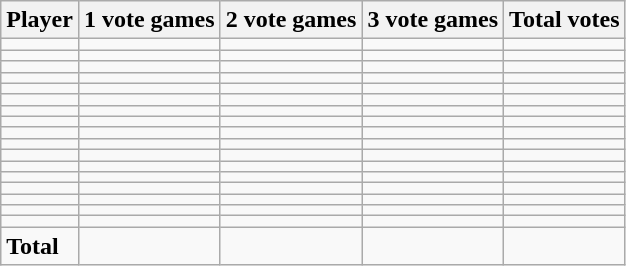<table class="wikitable">
<tr>
<th>Player</th>
<th>1 vote games</th>
<th>2 vote games</th>
<th>3 vote games</th>
<th>Total votes</th>
</tr>
<tr>
<td></td>
<td></td>
<td></td>
<td></td>
<td></td>
</tr>
<tr>
<td></td>
<td></td>
<td></td>
<td></td>
<td></td>
</tr>
<tr>
<td></td>
<td></td>
<td></td>
<td></td>
<td></td>
</tr>
<tr>
<td></td>
<td></td>
<td></td>
<td></td>
<td></td>
</tr>
<tr>
<td></td>
<td></td>
<td></td>
<td></td>
<td></td>
</tr>
<tr>
<td></td>
<td></td>
<td></td>
<td></td>
<td></td>
</tr>
<tr>
<td></td>
<td></td>
<td></td>
<td></td>
<td></td>
</tr>
<tr>
<td></td>
<td></td>
<td></td>
<td></td>
<td></td>
</tr>
<tr>
<td></td>
<td></td>
<td></td>
<td></td>
<td></td>
</tr>
<tr>
<td></td>
<td></td>
<td></td>
<td></td>
<td></td>
</tr>
<tr>
<td></td>
<td></td>
<td></td>
<td></td>
<td></td>
</tr>
<tr>
<td></td>
<td></td>
<td></td>
<td></td>
<td></td>
</tr>
<tr>
<td></td>
<td></td>
<td></td>
<td></td>
<td></td>
</tr>
<tr>
<td></td>
<td></td>
<td></td>
<td></td>
<td></td>
</tr>
<tr>
<td></td>
<td></td>
<td></td>
<td></td>
<td></td>
</tr>
<tr>
<td></td>
<td></td>
<td></td>
<td></td>
<td></td>
</tr>
<tr>
<td></td>
<td></td>
<td></td>
<td></td>
<td></td>
</tr>
<tr>
<td><strong>Total</strong></td>
<td></td>
<td></td>
<td></td>
<td></td>
</tr>
</table>
